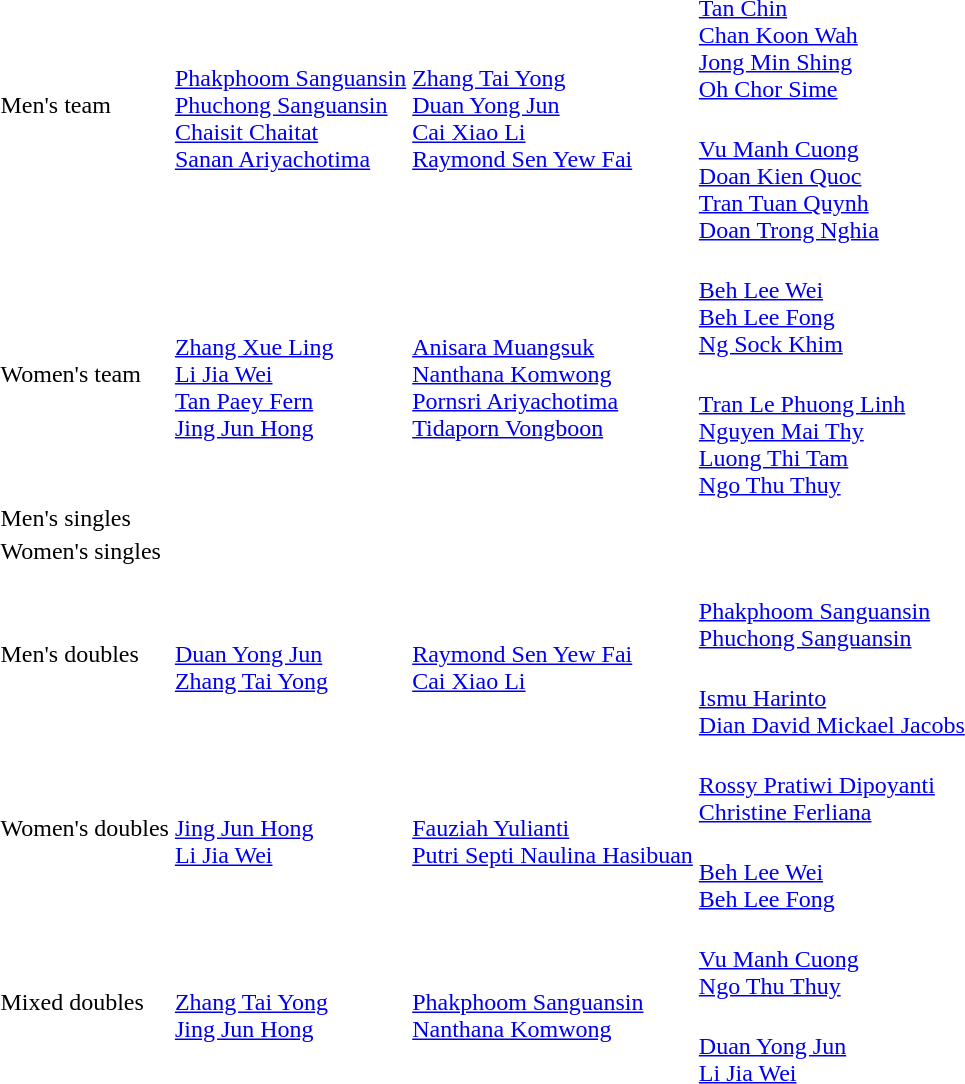<table>
<tr>
<td rowspan="2">Men's team</td>
<td rowspan="2"> <br><a href='#'>Phakphoom Sanguansin</a> <br><a href='#'>Phuchong Sanguansin</a> <br><a href='#'>Chaisit Chaitat</a> <br><a href='#'>Sanan Ariyachotima</a></td>
<td rowspan="2"> <br><a href='#'>Zhang Tai Yong</a> <br><a href='#'>Duan Yong Jun</a> <br><a href='#'>Cai Xiao Li</a> <br><a href='#'>Raymond Sen Yew Fai</a></td>
<td> <br><a href='#'>Tan Chin</a> <br><a href='#'>Chan Koon Wah</a> <br><a href='#'>Jong Min Shing</a> <br><a href='#'>Oh Chor Sime</a></td>
</tr>
<tr>
<td> <br><a href='#'>Vu Manh Cuong</a> <br><a href='#'>Doan Kien Quoc</a> <br><a href='#'>Tran Tuan Quynh</a> <br><a href='#'>Doan Trong Nghia</a></td>
</tr>
<tr>
<td rowspan="2">Women's team</td>
<td rowspan="2"> <br><a href='#'>Zhang Xue Ling</a> <br><a href='#'>Li Jia Wei</a> <br><a href='#'>Tan Paey Fern</a> <br><a href='#'>Jing Jun Hong</a></td>
<td rowspan="2"> <br><a href='#'>Anisara Muangsuk</a> <br><a href='#'>Nanthana Komwong</a> <br><a href='#'>Pornsri Ariyachotima</a> <br><a href='#'>Tidaporn Vongboon</a></td>
<td> <br><a href='#'>Beh Lee Wei</a> <br><a href='#'>Beh Lee Fong</a> <br><a href='#'>Ng Sock Khim</a></td>
</tr>
<tr>
<td> <br><a href='#'>Tran Le Phuong Linh</a> <br><a href='#'>Nguyen Mai Thy</a> <br><a href='#'>Luong Thi Tam</a> <br><a href='#'>Ngo Thu Thuy</a></td>
</tr>
<tr>
<td rowspan="2">Men's singles</td>
<td rowspan="2"></td>
<td rowspan="2"></td>
<td></td>
</tr>
<tr>
<td></td>
</tr>
<tr>
<td rowspan="2">Women's singles</td>
<td rowspan="2"></td>
<td rowspan="2"></td>
<td></td>
</tr>
<tr>
<td></td>
</tr>
<tr>
<td rowspan="2">Men's doubles</td>
<td rowspan="2"> <br> <a href='#'>Duan Yong Jun</a> <br> <a href='#'>Zhang Tai Yong</a></td>
<td rowspan="2"> <br> <a href='#'>Raymond Sen Yew Fai</a> <br> <a href='#'>Cai Xiao Li</a></td>
<td> <br> <a href='#'>Phakphoom Sanguansin</a> <br> <a href='#'>Phuchong Sanguansin</a></td>
</tr>
<tr>
<td> <br> <a href='#'>Ismu Harinto</a> <br> <a href='#'>Dian David Mickael Jacobs</a></td>
</tr>
<tr>
<td rowspan="2">Women's doubles</td>
<td rowspan="2"> <br> <a href='#'>Jing Jun Hong</a> <br> <a href='#'>Li Jia Wei</a></td>
<td rowspan="2"> <br> <a href='#'>Fauziah Yulianti</a> <br> <a href='#'>Putri Septi Naulina Hasibuan</a></td>
<td> <br> <a href='#'>Rossy Pratiwi Dipoyanti</a> <br> <a href='#'>Christine Ferliana</a></td>
</tr>
<tr>
<td> <br> <a href='#'>Beh Lee Wei</a> <br> <a href='#'>Beh Lee Fong</a></td>
</tr>
<tr>
<td rowspan="2">Mixed doubles</td>
<td rowspan="2"> <br> <a href='#'>Zhang Tai Yong</a> <br> <a href='#'>Jing Jun Hong</a></td>
<td rowspan="2"> <br> <a href='#'>Phakphoom Sanguansin</a> <br> <a href='#'>Nanthana Komwong</a></td>
<td> <br> <a href='#'>Vu Manh Cuong</a> <br> <a href='#'>Ngo Thu Thuy</a></td>
</tr>
<tr>
<td> <br> <a href='#'>Duan Yong Jun</a> <br> <a href='#'>Li Jia Wei</a></td>
</tr>
</table>
